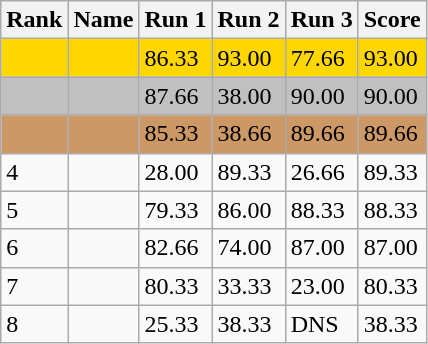<table class="wikitable">
<tr>
<th>Rank</th>
<th>Name</th>
<th>Run 1</th>
<th>Run 2</th>
<th>Run 3</th>
<th>Score</th>
</tr>
<tr style="background:gold;">
<td></td>
<td></td>
<td>86.33</td>
<td>93.00</td>
<td>77.66</td>
<td>93.00</td>
</tr>
<tr style="background:silver;">
<td></td>
<td></td>
<td>87.66</td>
<td>38.00</td>
<td>90.00</td>
<td>90.00</td>
</tr>
<tr style="background:#CC9966;">
<td></td>
<td></td>
<td>85.33</td>
<td>38.66</td>
<td>89.66</td>
<td>89.66</td>
</tr>
<tr>
<td>4</td>
<td></td>
<td>28.00</td>
<td>89.33</td>
<td>26.66</td>
<td>89.33</td>
</tr>
<tr>
<td>5</td>
<td></td>
<td>79.33</td>
<td>86.00</td>
<td>88.33</td>
<td>88.33</td>
</tr>
<tr>
<td>6</td>
<td></td>
<td>82.66</td>
<td>74.00</td>
<td>87.00</td>
<td>87.00</td>
</tr>
<tr>
<td>7</td>
<td></td>
<td>80.33</td>
<td>33.33</td>
<td>23.00</td>
<td>80.33</td>
</tr>
<tr>
<td>8</td>
<td></td>
<td>25.33</td>
<td>38.33</td>
<td>DNS</td>
<td>38.33</td>
</tr>
</table>
